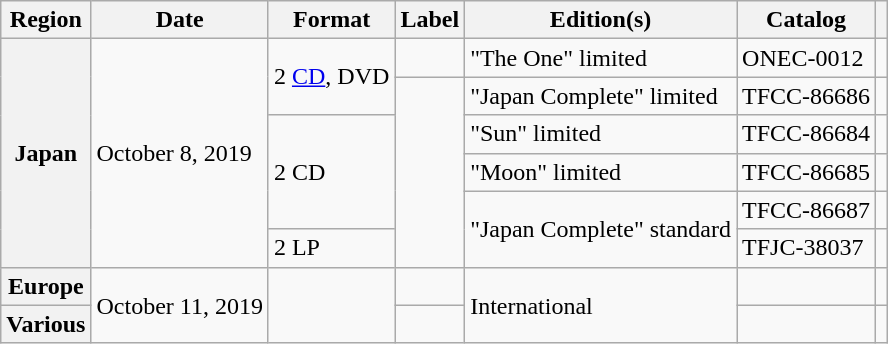<table class="wikitable plainrowheaders">
<tr>
<th scope="col">Region</th>
<th scope="col">Date</th>
<th scope="col">Format</th>
<th scope="col">Label</th>
<th scope="col">Edition(s)</th>
<th scope="col">Catalog</th>
<th scope="col"></th>
</tr>
<tr>
<th scope="row" rowspan="6">Japan</th>
<td rowspan="6">October 8, 2019</td>
<td rowspan="2">2 <a href='#'>CD</a>, DVD</td>
<td></td>
<td>"The One" limited</td>
<td>ONEC-0012</td>
<td></td>
</tr>
<tr>
<td rowspan="5"></td>
<td>"Japan Complete" limited</td>
<td>TFCC-86686</td>
<td></td>
</tr>
<tr>
<td rowspan="3">2 CD</td>
<td>"Sun" limited</td>
<td>TFCC-86684</td>
<td></td>
</tr>
<tr>
<td>"Moon" limited</td>
<td>TFCC-86685</td>
<td></td>
</tr>
<tr>
<td rowspan="2">"Japan Complete" standard</td>
<td>TFCC-86687</td>
<td></td>
</tr>
<tr>
<td>2 LP</td>
<td>TFJC-38037</td>
<td></td>
</tr>
<tr>
<th scope="row">Europe</th>
<td rowspan="2">October 11, 2019</td>
<td rowspan="2"></td>
<td></td>
<td rowspan="2">International</td>
<td></td>
<td></td>
</tr>
<tr>
<th scope="row">Various</th>
<td></td>
<td></td>
<td></td>
</tr>
</table>
